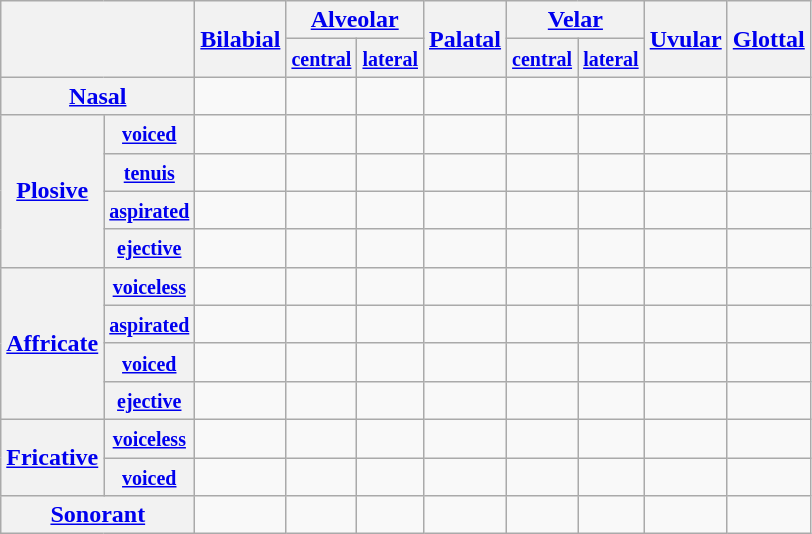<table class=wikitable style=text-align:center>
<tr>
<th colspan=2 rowspan=2></th>
<th rowspan=2><a href='#'>Bilabial</a></th>
<th colspan=2><a href='#'>Alveolar</a></th>
<th rowspan=2><a href='#'>Palatal</a></th>
<th colspan=2><a href='#'>Velar</a></th>
<th rowspan=2><a href='#'>Uvular</a></th>
<th rowspan=2><a href='#'>Glottal</a></th>
</tr>
<tr>
<th><small><a href='#'>central</a></small></th>
<th><small><a href='#'>lateral</a></small></th>
<th><small><a href='#'>central</a></small></th>
<th><small><a href='#'>lateral</a></small></th>
</tr>
<tr>
<th colspan=2><a href='#'>Nasal</a></th>
<td></td>
<td></td>
<td></td>
<td></td>
<td></td>
<td></td>
<td></td>
<td></td>
</tr>
<tr>
<th rowspan=4><a href='#'>Plosive</a></th>
<th><small><a href='#'>voiced</a></small></th>
<td></td>
<td></td>
<td></td>
<td></td>
<td></td>
<td></td>
<td></td>
<td></td>
</tr>
<tr>
<th><small><a href='#'>tenuis</a></small></th>
<td></td>
<td></td>
<td></td>
<td></td>
<td></td>
<td></td>
<td></td>
<td></td>
</tr>
<tr>
<th><small><a href='#'>aspirated</a></small></th>
<td></td>
<td></td>
<td></td>
<td></td>
<td></td>
<td></td>
<td></td>
<td></td>
</tr>
<tr>
<th><small><a href='#'>ejective</a></small></th>
<td></td>
<td></td>
<td></td>
<td></td>
<td></td>
<td></td>
<td></td>
<td></td>
</tr>
<tr>
<th rowspan="4"><a href='#'>Affricate</a></th>
<th><small><a href='#'>voiceless</a></small></th>
<td></td>
<td><br></td>
<td></td>
<td></td>
<td></td>
<td></td>
<td></td>
<td></td>
</tr>
<tr>
<th><small><a href='#'>aspirated</a></small></th>
<td></td>
<td></td>
<td></td>
<td></td>
<td></td>
<td></td>
<td></td>
<td></td>
</tr>
<tr>
<th><small><a href='#'>voiced</a></small></th>
<td></td>
<td></td>
<td></td>
<td></td>
<td></td>
<td></td>
<td></td>
<td></td>
</tr>
<tr>
<th><small><a href='#'>ejective</a></small></th>
<td></td>
<td></td>
<td></td>
<td></td>
<td></td>
<td></td>
<td></td>
<td></td>
</tr>
<tr>
<th rowspan=2><a href='#'>Fricative</a></th>
<th><small><a href='#'>voiceless</a></small></th>
<td></td>
<td></td>
<td></td>
<td></td>
<td></td>
<td></td>
<td></td>
<td></td>
</tr>
<tr>
<th><small><a href='#'>voiced</a></small></th>
<td></td>
<td></td>
<td></td>
<td></td>
<td></td>
<td></td>
<td></td>
<td></td>
</tr>
<tr>
<th colspan=2><a href='#'>Sonorant</a></th>
<td></td>
<td></td>
<td></td>
<td></td>
<td></td>
<td></td>
<td></td>
<td></td>
</tr>
</table>
